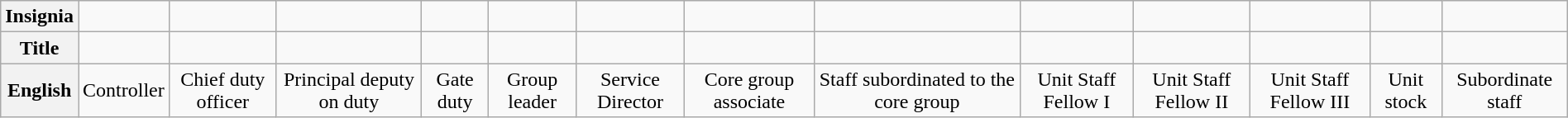<table class="wikitable" style="margin:1em auto;">
<tr align="center">
<th>Insignia<br></th>
<td></td>
<td></td>
<td></td>
<td></td>
<td></td>
<td></td>
<td></td>
<td></td>
<td></td>
<td></td>
<td></td>
<td></td>
<td></td>
</tr>
<tr align="center">
<th>Title</th>
<td></td>
<td></td>
<td></td>
<td></td>
<td></td>
<td></td>
<td></td>
<td></td>
<td></td>
<td></td>
<td></td>
<td></td>
<td></td>
</tr>
<tr align="center">
<th>English</th>
<td>Controller</td>
<td>Chief duty officer</td>
<td>Principal deputy on duty</td>
<td>Gate duty</td>
<td>Group leader</td>
<td>Service Director</td>
<td>Core group associate</td>
<td>Staff subordinated to the core group</td>
<td>Unit Staff Fellow I</td>
<td>Unit Staff Fellow II</td>
<td>Unit Staff Fellow III</td>
<td>Unit stock</td>
<td>Subordinate staff</td>
</tr>
</table>
